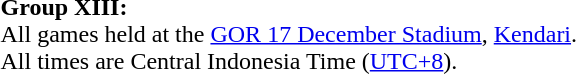<table>
<tr>
<td><strong>Group XIII:</strong><br>All games held at the <a href='#'>GOR 17 December Stadium</a>, <a href='#'>Kendari</a>.<br>All times are Central Indonesia Time (<a href='#'>UTC+8</a>).
</td>
</tr>
</table>
